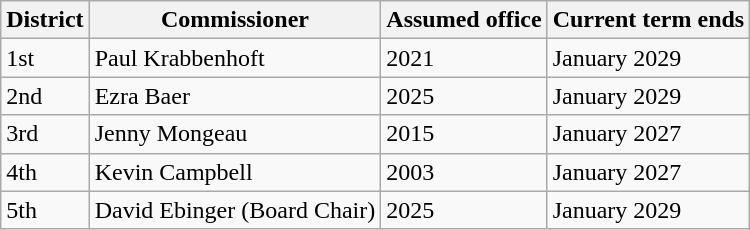<table class="wikitable">
<tr>
<th>District</th>
<th>Commissioner</th>
<th>Assumed office</th>
<th>Current term ends</th>
</tr>
<tr>
<td>1st</td>
<td>Paul Krabbenhoft</td>
<td>2021</td>
<td>January 2029</td>
</tr>
<tr>
<td>2nd</td>
<td>Ezra Baer</td>
<td>2025</td>
<td>January 2029</td>
</tr>
<tr>
<td>3rd</td>
<td>Jenny Mongeau</td>
<td>2015</td>
<td>January 2027</td>
</tr>
<tr>
<td>4th</td>
<td>Kevin Campbell</td>
<td>2003</td>
<td>January 2027</td>
</tr>
<tr>
<td>5th</td>
<td>David Ebinger (Board Chair)</td>
<td>2025</td>
<td>January 2029</td>
</tr>
</table>
